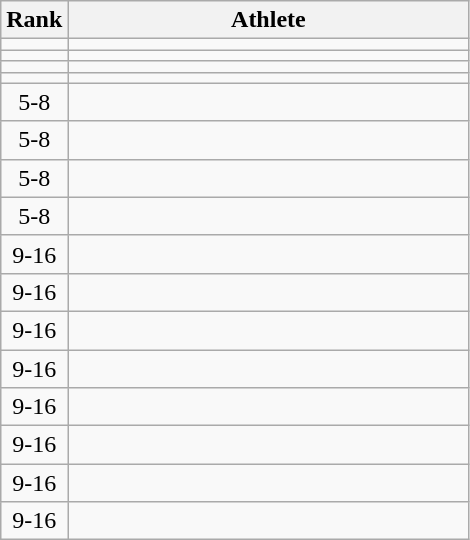<table class="wikitable" style="text-align:center;">
<tr>
<th>Rank</th>
<th width=260px>Athlete</th>
</tr>
<tr>
<td></td>
<td align=left></td>
</tr>
<tr>
<td></td>
<td align=left></td>
</tr>
<tr>
<td></td>
<td align=left></td>
</tr>
<tr>
<td></td>
<td align=left></td>
</tr>
<tr>
<td>5-8</td>
<td align=left></td>
</tr>
<tr>
<td>5-8</td>
<td align=left></td>
</tr>
<tr>
<td>5-8</td>
<td align=left></td>
</tr>
<tr>
<td>5-8</td>
<td align=left></td>
</tr>
<tr>
<td>9-16</td>
<td align=left></td>
</tr>
<tr>
<td>9-16</td>
<td align=left></td>
</tr>
<tr>
<td>9-16</td>
<td align=left></td>
</tr>
<tr>
<td>9-16</td>
<td align=left></td>
</tr>
<tr>
<td>9-16</td>
<td align=left></td>
</tr>
<tr>
<td>9-16</td>
<td align=left></td>
</tr>
<tr>
<td>9-16</td>
<td align=left></td>
</tr>
<tr>
<td>9-16</td>
<td align=left></td>
</tr>
</table>
